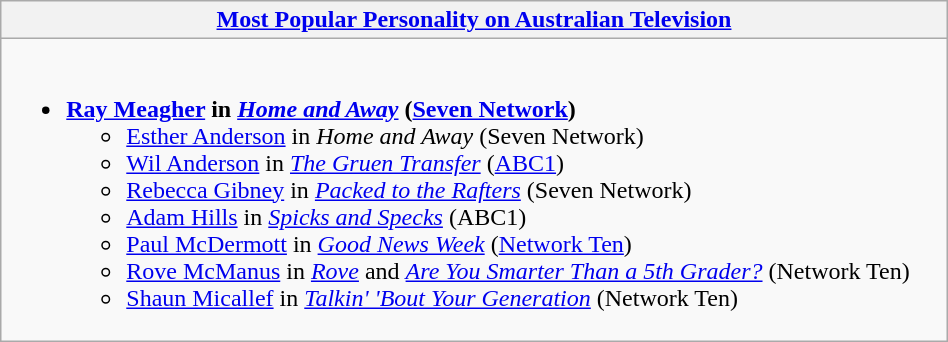<table class=wikitable width="50%">
<tr>
<th width="25%"><a href='#'>Most Popular Personality on Australian Television</a></th>
</tr>
<tr>
<td valign="top"><br><ul><li><strong><a href='#'>Ray Meagher</a> in <em><a href='#'>Home and Away</a></em> (<a href='#'>Seven Network</a>)</strong><ul><li><a href='#'>Esther Anderson</a> in <em>Home and Away</em> (Seven Network)</li><li><a href='#'>Wil Anderson</a> in <em><a href='#'>The Gruen Transfer</a></em> (<a href='#'>ABC1</a>)</li><li><a href='#'>Rebecca Gibney</a> in <em><a href='#'>Packed to the Rafters</a></em> (Seven Network)</li><li><a href='#'>Adam Hills</a> in <em><a href='#'>Spicks and Specks</a></em> (ABC1)</li><li><a href='#'>Paul McDermott</a> in <em><a href='#'>Good News Week</a></em> (<a href='#'>Network Ten</a>)</li><li><a href='#'>Rove McManus</a> in <em><a href='#'>Rove</a></em> and <em><a href='#'>Are You Smarter Than a 5th Grader?</a></em> (Network Ten)</li><li><a href='#'>Shaun Micallef</a> in <em><a href='#'>Talkin' 'Bout Your Generation</a></em> (Network Ten)</li></ul></li></ul></td>
</tr>
</table>
